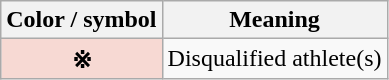<table class="wikitable plainrowheaders">
<tr>
<th scope="col">Color / symbol</th>
<th scope="col">Meaning</th>
</tr>
<tr>
<th scope="row" style="background-color:#F7D9D3;">※</th>
<td>Disqualified athlete(s)</td>
</tr>
</table>
